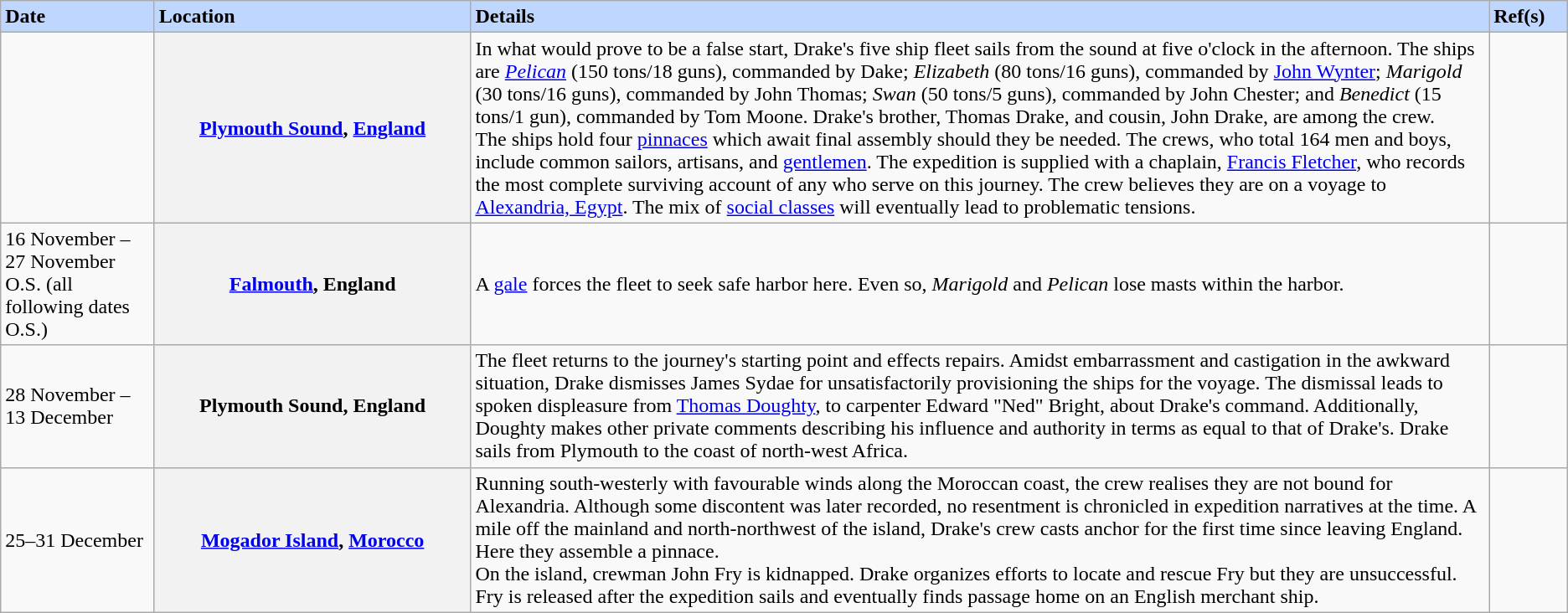<table class="wikitable  sortable">
<tr>
<td bgcolor="#BFD7FF" ! scope="col" style="width: 115px;"><strong>Date</strong></td>
<td bgcolor="#BFD7FF"><strong>Location</strong></td>
<td class="unsortable" width="65%" bgcolor="#BFD7FF"><strong>Details</strong></td>
<td width="5%" bgcolor="#BFD7FF"><strong>Ref(s)</strong></td>
</tr>
<tr>
<td></td>
<th scope=row style=text-align:center><strong><a href='#'>Plymouth Sound</a>, <a href='#'>England</a></strong><br></th>
<td>In what would prove to be a false start, Drake's five ship fleet sails from the sound at five o'clock in the afternoon.  The ships are <em><a href='#'>Pelican</a></em> (150 tons/18 guns), commanded by Dake; <em>Elizabeth</em> (80 tons/16 guns), commanded by <a href='#'>John Wynter</a>; <em>Marigold</em> (30 tons/16 guns), commanded by John Thomas; <em>Swan</em> (50 tons/5 guns), commanded by John Chester; and <em>Benedict</em> (15 tons/1 gun), commanded by Tom Moone. Drake's brother, Thomas Drake, and cousin, John Drake, are among the crew.<br>The ships hold four <a href='#'>pinnaces</a> which await final assembly should they be needed. The crews, who total 164 men and boys, include common sailors, artisans, and <a href='#'>gentlemen</a>.  The expedition is supplied with a chaplain, <a href='#'>Francis Fletcher</a>, who records the most complete surviving account of any who serve on this journey.  The crew believes they are on a voyage to <a href='#'>Alexandria, Egypt</a>. The mix of <a href='#'>social classes</a> will eventually lead to problematic tensions.</td>
<td></td>
</tr>
<tr>
<td>16 November – 27 November O.S. (all following dates O.S.)</td>
<th scope=row style=text-align:center><strong><a href='#'>Falmouth</a>, England</strong><br></th>
<td>A <a href='#'>gale</a> forces the fleet to seek safe harbor here.  Even so, <em>Marigold</em> and <em>Pelican</em> lose masts within the harbor.</td>
<td></td>
</tr>
<tr>
<td>28 November – 13 December</td>
<th scope=row style=text-align:center><strong>Plymouth Sound, England</strong><br></th>
<td>The fleet returns to the journey's starting point and effects repairs.   Amidst embarrassment and castigation in the awkward situation, Drake dismisses James Sydae for unsatisfactorily provisioning the ships for the voyage.  The dismissal leads to spoken displeasure from <a href='#'>Thomas Doughty</a>, to carpenter Edward "Ned" Bright, about Drake's command.  Additionally, Doughty makes other private comments describing his influence and authority in terms as equal to that of Drake's. Drake sails from Plymouth to the coast of north-west Africa.</td>
<td></td>
</tr>
<tr>
<td>25–31 December</td>
<th scope=row style=text-align:center><a href='#'>Mogador Island</a>, <a href='#'>Morocco</a><br></th>
<td>Running south-westerly with favourable winds along the Moroccan coast, the crew realises they are not bound for Alexandria.  Although some discontent was later recorded, no resentment is chronicled in expedition narratives at the time. A mile off the mainland and north-northwest of the island, Drake's crew casts anchor for the first time since leaving England.  Here they assemble a pinnace.<br>On the island, crewman John Fry is kidnapped.  Drake organizes efforts to locate and rescue Fry but they are unsuccessful.  Fry is released after the expedition sails and eventually finds passage home on an English merchant ship.</td>
<td></td>
</tr>
</table>
